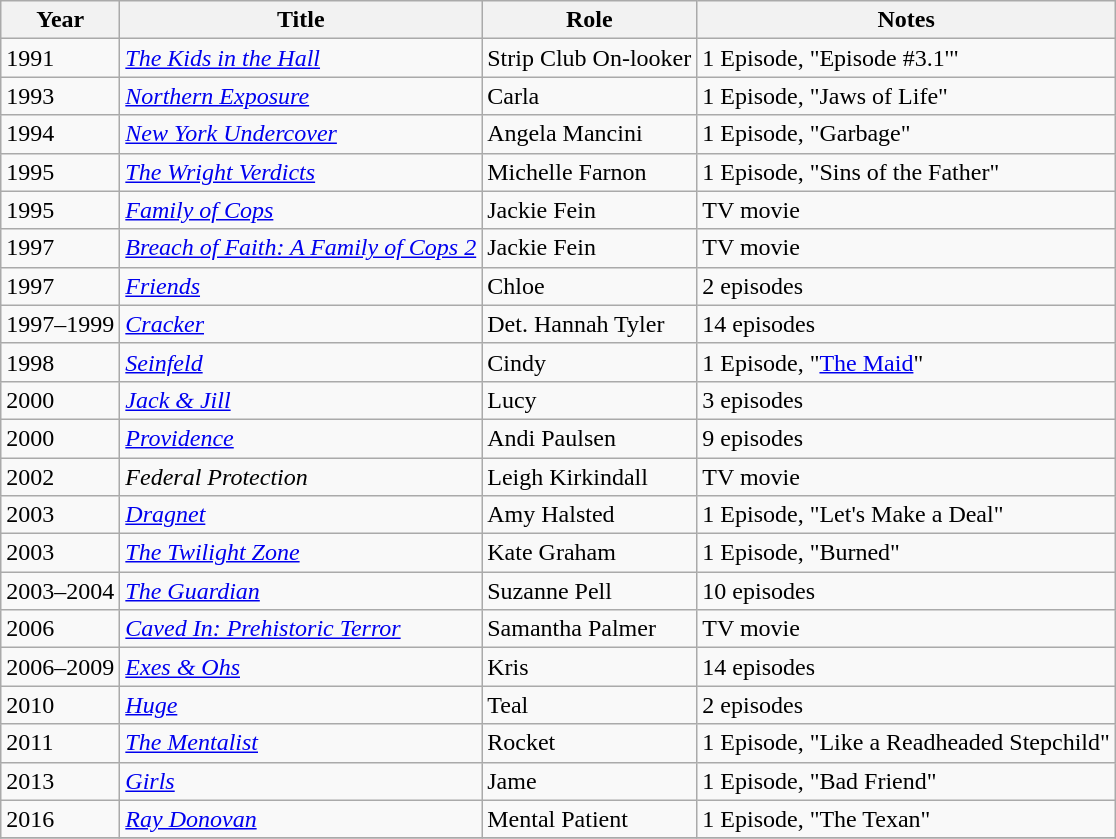<table class="wikitable sortable">
<tr>
<th>Year</th>
<th>Title</th>
<th>Role</th>
<th class="unsortable">Notes</th>
</tr>
<tr>
<td>1991</td>
<td data-sort-value="Kids in the Hall, The"><em><a href='#'>The Kids in the Hall</a></em></td>
<td>Strip Club On-looker</td>
<td>1 Episode, "Episode #3.1'"</td>
</tr>
<tr>
<td>1993</td>
<td><em><a href='#'>Northern Exposure</a></em></td>
<td>Carla</td>
<td>1 Episode, "Jaws of Life"</td>
</tr>
<tr>
<td>1994</td>
<td><em><a href='#'>New York Undercover</a></em></td>
<td>Angela Mancini</td>
<td>1 Episode, "Garbage"</td>
</tr>
<tr>
<td>1995</td>
<td><em><a href='#'>The Wright Verdicts</a></em></td>
<td>Michelle Farnon</td>
<td>1 Episode, "Sins of the Father"</td>
</tr>
<tr>
<td>1995</td>
<td><em><a href='#'>Family of Cops</a></em></td>
<td>Jackie Fein</td>
<td>TV movie</td>
</tr>
<tr>
<td>1997</td>
<td><em><a href='#'>Breach of Faith: A Family of Cops 2</a></em></td>
<td>Jackie Fein</td>
<td>TV movie</td>
</tr>
<tr>
<td>1997</td>
<td><em><a href='#'>Friends</a></em></td>
<td>Chloe</td>
<td>2 episodes</td>
</tr>
<tr>
<td>1997–1999</td>
<td><em><a href='#'>Cracker</a></em></td>
<td>Det. Hannah Tyler</td>
<td>14 episodes</td>
</tr>
<tr>
<td>1998</td>
<td><em><a href='#'>Seinfeld</a></em></td>
<td>Cindy</td>
<td>1 Episode, "<a href='#'>The Maid</a>"</td>
</tr>
<tr>
<td>2000</td>
<td><em><a href='#'>Jack & Jill</a></em></td>
<td>Lucy</td>
<td>3 episodes</td>
</tr>
<tr>
<td>2000</td>
<td><em><a href='#'>Providence</a></em></td>
<td>Andi Paulsen</td>
<td>9 episodes</td>
</tr>
<tr>
<td>2002</td>
<td><em>Federal Protection</em></td>
<td>Leigh Kirkindall</td>
<td>TV movie</td>
</tr>
<tr>
<td>2003</td>
<td><em><a href='#'>Dragnet</a></em></td>
<td>Amy Halsted</td>
<td>1 Episode, "Let's Make a Deal"</td>
</tr>
<tr>
<td>2003</td>
<td data-sort-value="Twilight Zone, The"><em><a href='#'>The Twilight Zone</a></em></td>
<td>Kate Graham</td>
<td>1 Episode, "Burned"</td>
</tr>
<tr>
<td>2003–2004</td>
<td data-sort-value="Guardian, The"><em><a href='#'>The Guardian</a></em></td>
<td>Suzanne Pell</td>
<td>10 episodes</td>
</tr>
<tr>
<td>2006</td>
<td><em><a href='#'>Caved In: Prehistoric Terror</a></em></td>
<td>Samantha Palmer</td>
<td>TV movie</td>
</tr>
<tr>
<td>2006–2009</td>
<td><em><a href='#'>Exes & Ohs</a></em></td>
<td>Kris</td>
<td>14 episodes</td>
</tr>
<tr>
<td>2010</td>
<td><em><a href='#'>Huge</a></em></td>
<td>Teal</td>
<td>2 episodes</td>
</tr>
<tr>
<td>2011</td>
<td data-sort-value="Mentalist, The"><em><a href='#'>The Mentalist</a></em></td>
<td>Rocket</td>
<td>1 Episode, "Like a Readheaded Stepchild"</td>
</tr>
<tr>
<td>2013</td>
<td><em><a href='#'>Girls</a></em></td>
<td>Jame</td>
<td>1 Episode, "Bad Friend"</td>
</tr>
<tr>
<td>2016</td>
<td><em><a href='#'>Ray Donovan</a></em></td>
<td>Mental Patient</td>
<td>1 Episode, "The Texan"</td>
</tr>
<tr>
</tr>
</table>
